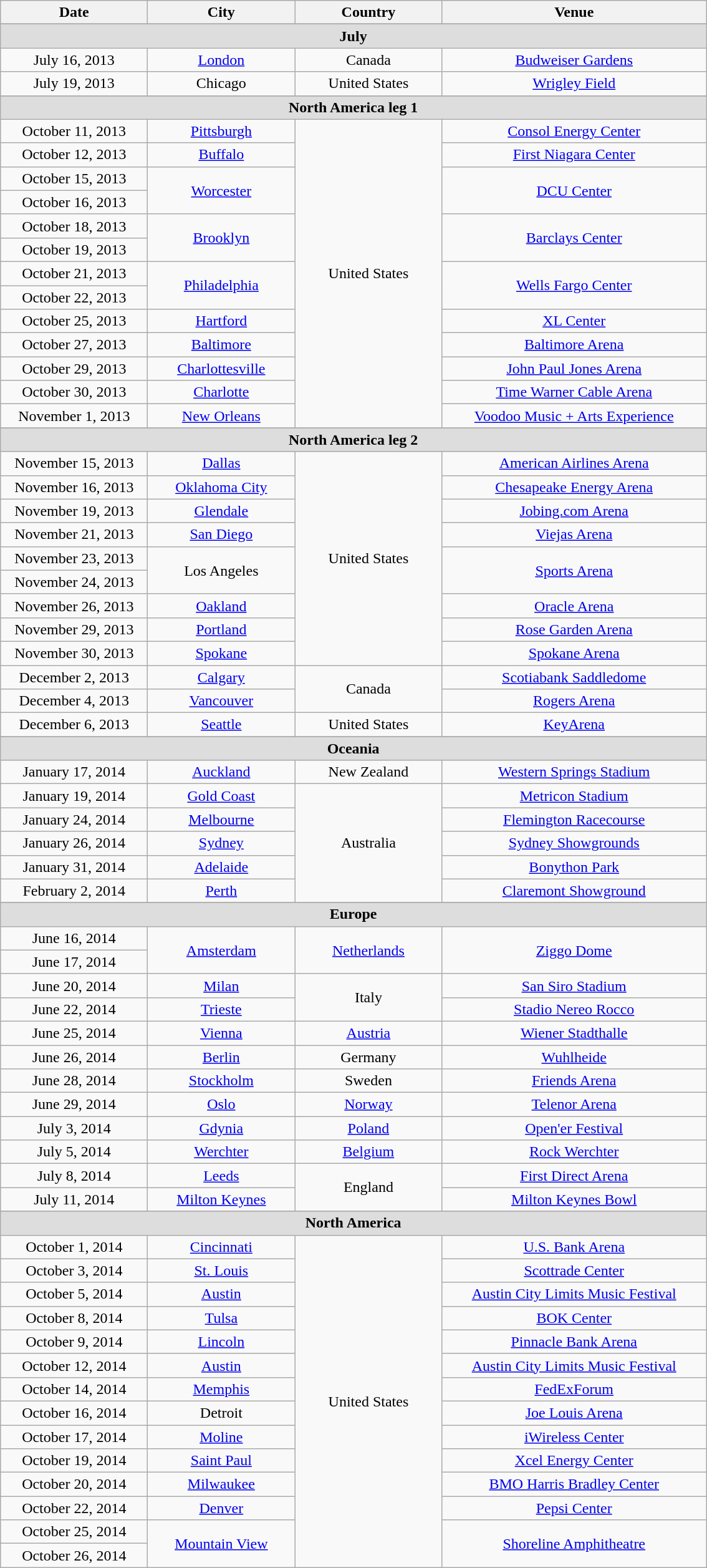<table class="wikitable" style="text-align:center;">
<tr>
<th width="150">Date</th>
<th width="150">City</th>
<th width="150">Country</th>
<th width="275">Venue</th>
</tr>
<tr>
</tr>
<tr style="background:#ddd;">
<td colspan="4"><strong>July</strong></td>
</tr>
<tr>
<td>July 16, 2013</td>
<td><a href='#'>London</a></td>
<td>Canada</td>
<td><a href='#'>Budweiser Gardens</a></td>
</tr>
<tr>
<td>July 19, 2013</td>
<td>Chicago</td>
<td>United States</td>
<td><a href='#'>Wrigley Field</a></td>
</tr>
<tr>
</tr>
<tr style="background:#ddd;">
<td colspan="4"><strong>North America leg 1</strong></td>
</tr>
<tr>
<td>October 11, 2013</td>
<td><a href='#'>Pittsburgh</a></td>
<td rowspan="13">United States</td>
<td><a href='#'>Consol Energy Center</a></td>
</tr>
<tr>
<td>October 12, 2013</td>
<td><a href='#'>Buffalo</a></td>
<td><a href='#'>First Niagara Center</a></td>
</tr>
<tr>
<td>October 15, 2013</td>
<td rowspan="2"><a href='#'>Worcester</a></td>
<td rowspan="2"><a href='#'>DCU Center</a></td>
</tr>
<tr>
<td>October 16, 2013</td>
</tr>
<tr>
<td>October 18, 2013</td>
<td rowspan="2"><a href='#'>Brooklyn</a></td>
<td rowspan="2"><a href='#'>Barclays Center</a></td>
</tr>
<tr>
<td>October 19, 2013</td>
</tr>
<tr>
<td>October 21, 2013</td>
<td rowspan="2"><a href='#'>Philadelphia</a></td>
<td rowspan="2"><a href='#'>Wells Fargo Center</a></td>
</tr>
<tr>
<td>October 22, 2013</td>
</tr>
<tr>
<td>October 25, 2013</td>
<td><a href='#'>Hartford</a></td>
<td><a href='#'>XL Center</a></td>
</tr>
<tr>
<td>October 27, 2013</td>
<td><a href='#'>Baltimore</a></td>
<td><a href='#'>Baltimore Arena</a></td>
</tr>
<tr>
<td>October 29, 2013</td>
<td><a href='#'>Charlottesville</a></td>
<td><a href='#'>John Paul Jones Arena</a></td>
</tr>
<tr>
<td>October 30, 2013</td>
<td><a href='#'>Charlotte</a></td>
<td><a href='#'>Time Warner Cable Arena</a></td>
</tr>
<tr>
<td>November 1, 2013</td>
<td><a href='#'>New Orleans</a></td>
<td><a href='#'>Voodoo Music + Arts Experience</a></td>
</tr>
<tr>
</tr>
<tr style="background:#ddd;">
<td colspan="4"><strong>North America leg 2</strong></td>
</tr>
<tr>
<td>November 15, 2013</td>
<td><a href='#'>Dallas</a></td>
<td rowspan="9">United States</td>
<td><a href='#'>American Airlines Arena</a></td>
</tr>
<tr>
<td>November 16, 2013</td>
<td><a href='#'>Oklahoma City</a></td>
<td><a href='#'>Chesapeake Energy Arena</a></td>
</tr>
<tr>
<td>November 19, 2013</td>
<td><a href='#'>Glendale</a></td>
<td><a href='#'>Jobing.com Arena</a></td>
</tr>
<tr>
<td>November 21, 2013</td>
<td><a href='#'>San Diego</a></td>
<td><a href='#'>Viejas Arena</a></td>
</tr>
<tr>
<td>November 23, 2013</td>
<td rowspan="2">Los Angeles</td>
<td rowspan="2"><a href='#'>Sports Arena</a></td>
</tr>
<tr>
<td>November 24, 2013</td>
</tr>
<tr>
<td>November 26, 2013</td>
<td><a href='#'>Oakland</a></td>
<td><a href='#'>Oracle Arena</a></td>
</tr>
<tr>
<td>November 29, 2013</td>
<td><a href='#'>Portland</a></td>
<td><a href='#'>Rose Garden Arena</a></td>
</tr>
<tr>
<td>November 30, 2013</td>
<td><a href='#'>Spokane</a></td>
<td><a href='#'>Spokane Arena</a></td>
</tr>
<tr>
<td>December 2, 2013</td>
<td><a href='#'>Calgary</a></td>
<td rowspan="2">Canada</td>
<td><a href='#'>Scotiabank Saddledome</a></td>
</tr>
<tr>
<td>December 4, 2013</td>
<td><a href='#'>Vancouver</a></td>
<td><a href='#'>Rogers Arena</a></td>
</tr>
<tr>
<td>December 6, 2013</td>
<td><a href='#'>Seattle</a></td>
<td>United States</td>
<td><a href='#'>KeyArena</a></td>
</tr>
<tr>
</tr>
<tr style="background:#ddd;">
<td colspan="4"><strong>Oceania</strong></td>
</tr>
<tr>
<td>January 17, 2014 </td>
<td><a href='#'>Auckland</a></td>
<td>New Zealand</td>
<td><a href='#'>Western Springs Stadium</a></td>
</tr>
<tr>
<td>January 19, 2014 </td>
<td><a href='#'>Gold Coast</a></td>
<td rowspan="5">Australia</td>
<td><a href='#'>Metricon Stadium</a></td>
</tr>
<tr>
<td>January 24, 2014 </td>
<td><a href='#'>Melbourne</a></td>
<td><a href='#'>Flemington Racecourse</a></td>
</tr>
<tr>
<td>January 26, 2014 </td>
<td><a href='#'>Sydney</a></td>
<td><a href='#'>Sydney Showgrounds</a></td>
</tr>
<tr>
<td>January 31, 2014 </td>
<td><a href='#'>Adelaide</a></td>
<td><a href='#'>Bonython Park</a></td>
</tr>
<tr>
<td>February 2, 2014 </td>
<td><a href='#'>Perth</a></td>
<td><a href='#'>Claremont Showground</a></td>
</tr>
<tr>
</tr>
<tr style="background:#ddd;">
<td colspan="4"><strong>Europe</strong></td>
</tr>
<tr>
<td>June 16, 2014</td>
<td rowspan="2"><a href='#'>Amsterdam</a></td>
<td rowspan="2"><a href='#'>Netherlands</a></td>
<td rowspan="2"><a href='#'>Ziggo Dome</a></td>
</tr>
<tr>
<td>June 17, 2014</td>
</tr>
<tr>
<td>June 20, 2014</td>
<td><a href='#'>Milan</a></td>
<td rowspan="2">Italy</td>
<td><a href='#'>San Siro Stadium</a></td>
</tr>
<tr>
<td>June 22, 2014</td>
<td><a href='#'>Trieste</a></td>
<td><a href='#'>Stadio Nereo Rocco</a></td>
</tr>
<tr>
<td>June 25, 2014</td>
<td><a href='#'>Vienna</a></td>
<td><a href='#'>Austria</a></td>
<td><a href='#'>Wiener Stadthalle</a></td>
</tr>
<tr>
<td>June 26, 2014</td>
<td><a href='#'>Berlin</a></td>
<td>Germany</td>
<td><a href='#'>Wuhlheide</a></td>
</tr>
<tr>
<td>June 28, 2014</td>
<td><a href='#'>Stockholm</a></td>
<td>Sweden</td>
<td><a href='#'>Friends Arena</a></td>
</tr>
<tr>
<td>June 29, 2014</td>
<td><a href='#'>Oslo</a></td>
<td><a href='#'>Norway</a></td>
<td><a href='#'>Telenor Arena</a></td>
</tr>
<tr>
<td>July 3, 2014</td>
<td><a href='#'>Gdynia</a></td>
<td><a href='#'>Poland</a></td>
<td><a href='#'>Open'er Festival</a></td>
</tr>
<tr>
<td>July 5, 2014</td>
<td><a href='#'>Werchter</a></td>
<td><a href='#'>Belgium</a></td>
<td><a href='#'>Rock Werchter</a></td>
</tr>
<tr>
<td>July 8, 2014</td>
<td><a href='#'>Leeds</a></td>
<td rowspan="2">England</td>
<td><a href='#'>First Direct Arena</a></td>
</tr>
<tr>
<td>July 11, 2014</td>
<td><a href='#'>Milton Keynes</a></td>
<td><a href='#'>Milton Keynes Bowl</a></td>
</tr>
<tr>
</tr>
<tr style="background:#ddd;">
<td colspan="4"><strong>North America</strong></td>
</tr>
<tr>
<td>October 1, 2014</td>
<td><a href='#'>Cincinnati</a></td>
<td rowspan="14">United States</td>
<td><a href='#'>U.S. Bank Arena</a></td>
</tr>
<tr>
<td>October 3, 2014</td>
<td><a href='#'>St. Louis</a></td>
<td><a href='#'>Scottrade Center</a></td>
</tr>
<tr>
<td>October 5, 2014 </td>
<td><a href='#'>Austin</a></td>
<td><a href='#'>Austin City Limits Music Festival</a></td>
</tr>
<tr>
<td>October 8, 2014</td>
<td><a href='#'>Tulsa</a></td>
<td><a href='#'>BOK Center</a></td>
</tr>
<tr>
<td>October 9, 2014</td>
<td><a href='#'>Lincoln</a></td>
<td><a href='#'>Pinnacle Bank Arena</a></td>
</tr>
<tr>
<td>October 12, 2014 </td>
<td><a href='#'>Austin</a></td>
<td><a href='#'>Austin City Limits Music Festival</a></td>
</tr>
<tr>
<td>October 14, 2014</td>
<td><a href='#'>Memphis</a></td>
<td><a href='#'>FedExForum</a></td>
</tr>
<tr>
<td>October 16, 2014</td>
<td>Detroit</td>
<td><a href='#'>Joe Louis Arena</a></td>
</tr>
<tr>
<td>October 17, 2014</td>
<td><a href='#'>Moline</a></td>
<td><a href='#'>iWireless Center</a></td>
</tr>
<tr>
<td>October 19, 2014</td>
<td><a href='#'>Saint Paul</a></td>
<td><a href='#'>Xcel Energy Center</a></td>
</tr>
<tr>
<td>October 20, 2014</td>
<td><a href='#'>Milwaukee</a></td>
<td><a href='#'>BMO Harris Bradley Center</a></td>
</tr>
<tr>
<td>October 22, 2014</td>
<td><a href='#'>Denver</a></td>
<td><a href='#'>Pepsi Center</a></td>
</tr>
<tr>
<td>October 25, 2014 </td>
<td rowspan="2"><a href='#'>Mountain View</a></td>
<td rowspan="2"><a href='#'>Shoreline Amphitheatre</a></td>
</tr>
<tr>
<td>October 26, 2014 </td>
</tr>
</table>
